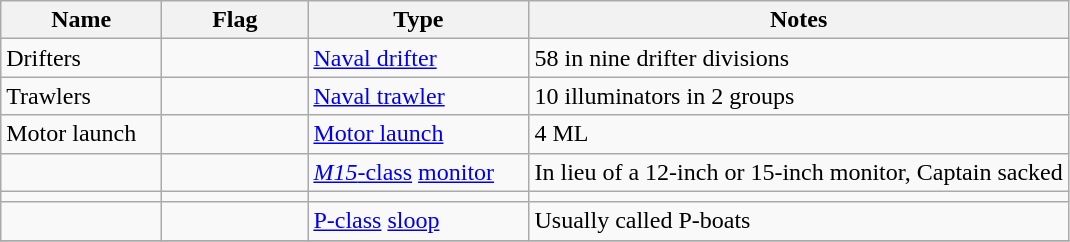<table class="wikitable sortable">
<tr>
<th scope="col" width="100px">Name</th>
<th scope="col" width="90px">Flag</th>
<th scope="col" width="140px">Type</th>
<th>Notes</th>
</tr>
<tr>
<td align="left">Drifters</td>
<td align="left"></td>
<td align="left"><a href='#'>Naval drifter</a></td>
<td align="left">58 in nine drifter divisions</td>
</tr>
<tr>
<td align="left">Trawlers</td>
<td align="left"></td>
<td align="left"><a href='#'>Naval trawler</a></td>
<td align="left">10 illuminators in 2 groups</td>
</tr>
<tr>
<td align="left">Motor launch</td>
<td align="left"></td>
<td align="left"><a href='#'>Motor launch</a></td>
<td align="left">4 ML</td>
</tr>
<tr>
<td align="left"></td>
<td align="left"></td>
<td align="left"><a href='#'><em>M15</em>-class</a> <a href='#'>monitor</a></td>
<td align="left">In lieu of a 12-inch or 15-inch monitor, Captain sacked</td>
</tr>
<tr>
<td align="left"></td>
<td align="left"></td>
<td align="left"></td>
<td align="left"></td>
</tr>
<tr>
<td align="left"></td>
<td align="left"></td>
<td align="left"><a href='#'>P-class</a> <a href='#'>sloop</a></td>
<td align="left">Usually called P-boats</td>
</tr>
<tr>
</tr>
</table>
